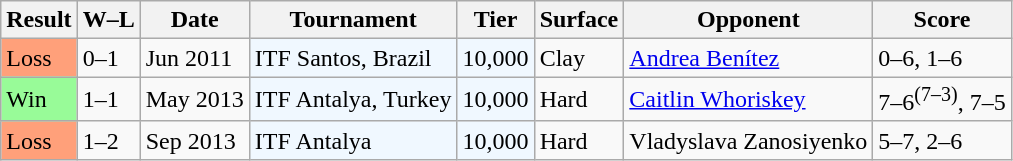<table class="sortable wikitable">
<tr>
<th>Result</th>
<th class="unsortable">W–L</th>
<th>Date</th>
<th>Tournament</th>
<th>Tier</th>
<th>Surface</th>
<th>Opponent</th>
<th class="unsortable">Score</th>
</tr>
<tr>
<td style="background:#ffa07a;">Loss</td>
<td>0–1</td>
<td>Jun 2011</td>
<td style="background:#f0f8ff;">ITF Santos, Brazil</td>
<td style="background:#f0f8ff;">10,000</td>
<td>Clay</td>
<td> <a href='#'>Andrea Benítez</a></td>
<td>0–6, 1–6</td>
</tr>
<tr>
<td bgcolor="98FB98">Win</td>
<td>1–1</td>
<td>May 2013</td>
<td style="background:#f0f8ff;">ITF Antalya, Turkey</td>
<td style="background:#f0f8ff;">10,000</td>
<td>Hard</td>
<td> <a href='#'>Caitlin Whoriskey</a></td>
<td>7–6<sup>(7–3)</sup>, 7–5</td>
</tr>
<tr>
<td style="background:#ffa07a;">Loss</td>
<td>1–2</td>
<td>Sep 2013</td>
<td style="background:#f0f8ff;">ITF Antalya</td>
<td style="background:#f0f8ff;">10,000</td>
<td>Hard</td>
<td> Vladyslava Zanosiyenko</td>
<td>5–7, 2–6</td>
</tr>
</table>
